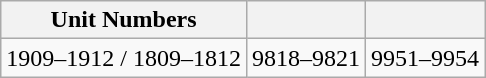<table class="wikitable">
<tr>
<th>Unit Numbers</th>
<th></th>
<th></th>
</tr>
<tr>
<td>1909–1912 / 1809–1812</td>
<td>9818–9821</td>
<td>9951–9954</td>
</tr>
</table>
